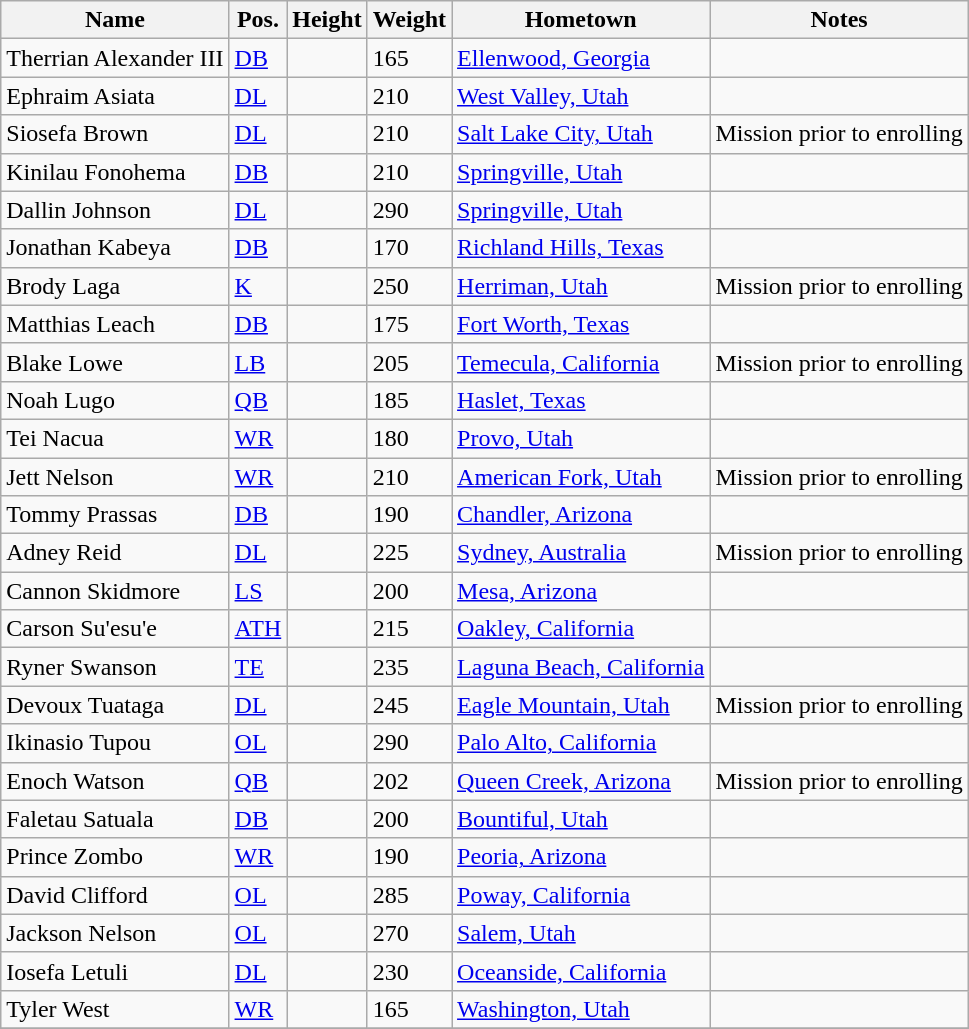<table class="wikitable sortable" border="1">
<tr>
<th>Name</th>
<th>Pos.</th>
<th>Height</th>
<th>Weight</th>
<th>Hometown</th>
<th>Notes</th>
</tr>
<tr>
<td>Therrian Alexander III</td>
<td><a href='#'>DB</a></td>
<td></td>
<td>165</td>
<td><a href='#'>Ellenwood, Georgia</a></td>
<td></td>
</tr>
<tr>
<td>Ephraim Asiata</td>
<td><a href='#'>DL</a></td>
<td></td>
<td>210</td>
<td><a href='#'>West Valley, Utah</a></td>
<td></td>
</tr>
<tr>
<td>Siosefa Brown</td>
<td><a href='#'>DL</a></td>
<td></td>
<td>210</td>
<td><a href='#'>Salt Lake City, Utah</a></td>
<td>Mission prior to enrolling</td>
</tr>
<tr>
<td>Kinilau Fonohema</td>
<td><a href='#'>DB</a></td>
<td></td>
<td>210</td>
<td><a href='#'>Springville, Utah</a></td>
<td></td>
</tr>
<tr>
<td>Dallin Johnson</td>
<td><a href='#'>DL</a></td>
<td></td>
<td>290</td>
<td><a href='#'>Springville, Utah</a></td>
<td></td>
</tr>
<tr>
<td>Jonathan Kabeya</td>
<td><a href='#'>DB</a></td>
<td></td>
<td>170</td>
<td><a href='#'>Richland Hills, Texas</a></td>
<td></td>
</tr>
<tr>
<td>Brody Laga</td>
<td><a href='#'>K</a></td>
<td></td>
<td>250</td>
<td><a href='#'>Herriman, Utah</a></td>
<td>Mission prior to enrolling</td>
</tr>
<tr>
<td>Matthias Leach</td>
<td><a href='#'>DB</a></td>
<td></td>
<td>175</td>
<td><a href='#'>Fort Worth, Texas</a></td>
<td></td>
</tr>
<tr>
<td>Blake Lowe</td>
<td><a href='#'>LB</a></td>
<td></td>
<td>205</td>
<td><a href='#'>Temecula, California</a></td>
<td>Mission prior to enrolling</td>
</tr>
<tr>
<td>Noah Lugo</td>
<td><a href='#'>QB</a></td>
<td></td>
<td>185</td>
<td><a href='#'>Haslet, Texas</a></td>
<td></td>
</tr>
<tr>
<td>Tei Nacua</td>
<td><a href='#'>WR</a></td>
<td></td>
<td>180</td>
<td><a href='#'>Provo, Utah</a></td>
<td></td>
</tr>
<tr>
<td>Jett Nelson</td>
<td><a href='#'>WR</a></td>
<td></td>
<td>210</td>
<td><a href='#'>American Fork, Utah</a></td>
<td>Mission prior to enrolling</td>
</tr>
<tr>
<td>Tommy Prassas</td>
<td><a href='#'>DB</a></td>
<td></td>
<td>190</td>
<td><a href='#'>Chandler, Arizona</a></td>
<td></td>
</tr>
<tr>
<td>Adney Reid</td>
<td><a href='#'>DL</a></td>
<td></td>
<td>225</td>
<td><a href='#'>Sydney, Australia</a></td>
<td>Mission prior to enrolling</td>
</tr>
<tr>
<td>Cannon Skidmore</td>
<td><a href='#'>LS</a></td>
<td></td>
<td>200</td>
<td><a href='#'>Mesa, Arizona</a></td>
<td></td>
</tr>
<tr>
<td>Carson Su'esu'e</td>
<td><a href='#'>ATH</a></td>
<td></td>
<td>215</td>
<td><a href='#'>Oakley, California</a></td>
<td></td>
</tr>
<tr>
<td>Ryner Swanson</td>
<td><a href='#'>TE</a></td>
<td></td>
<td>235</td>
<td><a href='#'>Laguna Beach, California</a></td>
<td></td>
</tr>
<tr>
<td>Devoux Tuataga</td>
<td><a href='#'>DL</a></td>
<td></td>
<td>245</td>
<td><a href='#'>Eagle Mountain, Utah</a></td>
<td>Mission prior to enrolling</td>
</tr>
<tr>
<td>Ikinasio Tupou</td>
<td><a href='#'>OL</a></td>
<td></td>
<td>290</td>
<td><a href='#'>Palo Alto, California</a></td>
<td></td>
</tr>
<tr>
<td>Enoch Watson</td>
<td><a href='#'>QB</a></td>
<td></td>
<td>202</td>
<td><a href='#'>Queen Creek, Arizona</a></td>
<td>Mission prior to enrolling</td>
</tr>
<tr>
<td>Faletau Satuala</td>
<td><a href='#'>DB</a></td>
<td></td>
<td>200</td>
<td><a href='#'>Bountiful, Utah</a></td>
<td></td>
</tr>
<tr>
<td>Prince Zombo</td>
<td><a href='#'>WR</a></td>
<td></td>
<td>190</td>
<td><a href='#'>Peoria, Arizona</a></td>
<td></td>
</tr>
<tr>
<td>David Clifford</td>
<td><a href='#'>OL</a></td>
<td></td>
<td>285</td>
<td><a href='#'>Poway, California</a></td>
<td></td>
</tr>
<tr>
<td>Jackson Nelson</td>
<td><a href='#'>OL</a></td>
<td></td>
<td>270</td>
<td><a href='#'>Salem, Utah</a></td>
<td></td>
</tr>
<tr>
<td>Iosefa Letuli</td>
<td><a href='#'>DL</a></td>
<td></td>
<td>230</td>
<td><a href='#'>Oceanside, California</a></td>
<td></td>
</tr>
<tr>
<td>Tyler West</td>
<td><a href='#'>WR</a></td>
<td></td>
<td>165</td>
<td><a href='#'>Washington, Utah</a></td>
<td></td>
</tr>
<tr>
</tr>
</table>
